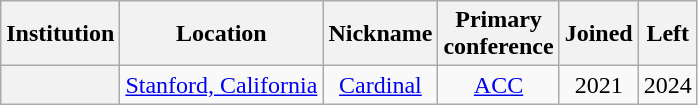<table class="wikitable sortable" style="text-align:center">
<tr>
<th>Institution</th>
<th>Location</th>
<th>Nickname</th>
<th>Primary<br>conference</th>
<th>Joined</th>
<th>Left</th>
</tr>
<tr>
<th></th>
<td><a href='#'>Stanford, California</a></td>
<td><a href='#'>Cardinal</a></td>
<td><a href='#'>ACC</a></td>
<td>2021</td>
<td>2024</td>
</tr>
</table>
